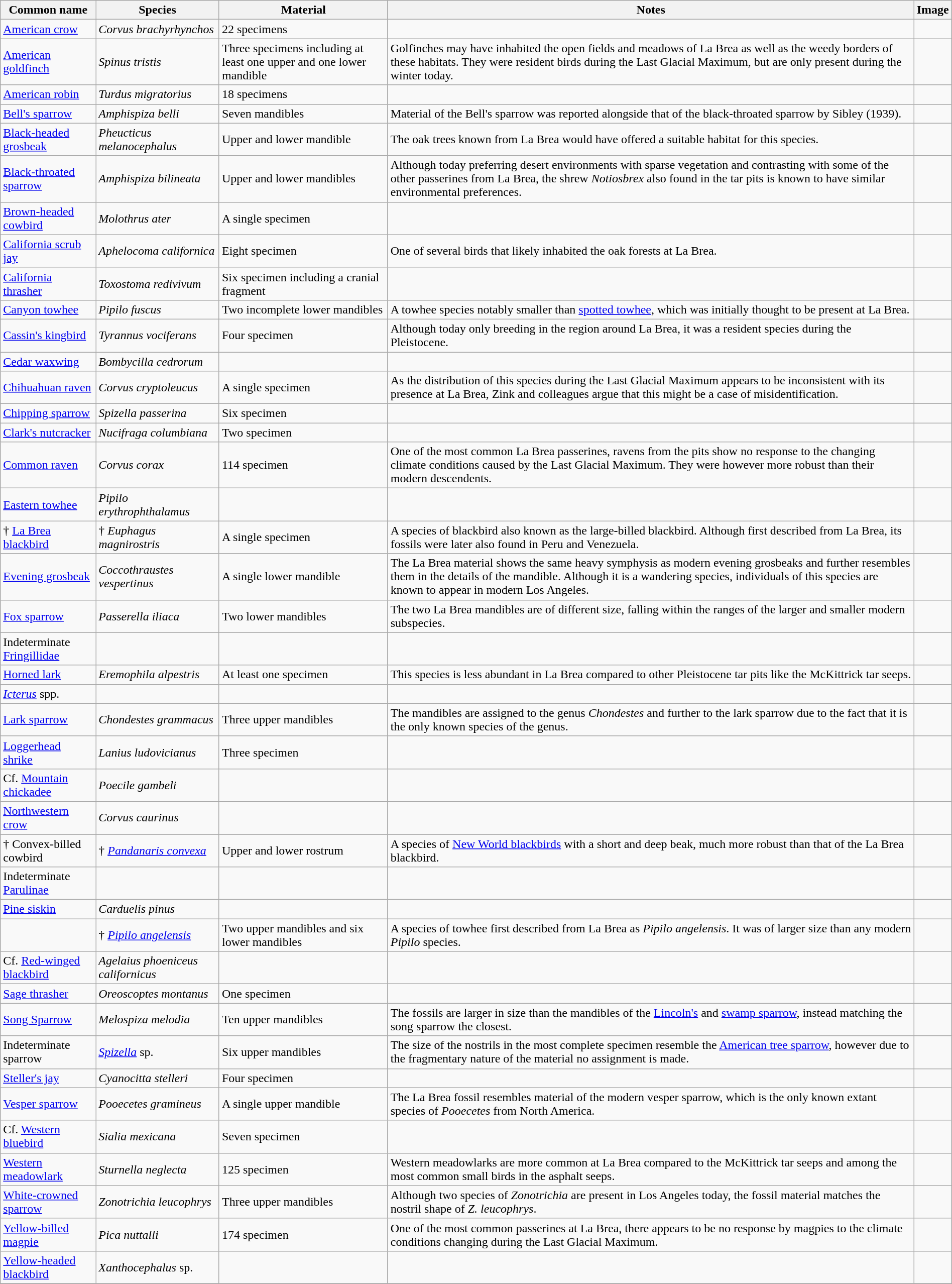<table class="wikitable" align="center" width="100%">
<tr>
<th>Common name</th>
<th>Species</th>
<th>Material</th>
<th>Notes</th>
<th>Image</th>
</tr>
<tr>
<td><a href='#'>American crow</a></td>
<td><em>Corvus brachyrhynchos</em></td>
<td>22 specimens</td>
<td></td>
<td></td>
</tr>
<tr>
<td><a href='#'>American goldfinch</a></td>
<td><em>Spinus tristis</em></td>
<td>Three specimens including at least one upper and one lower mandible</td>
<td>Golfinches may have inhabited the open fields and meadows of La Brea as well as the weedy borders of these habitats. They were resident birds during the Last Glacial Maximum, but are only present during the winter today.</td>
<td></td>
</tr>
<tr>
<td><a href='#'>American robin</a></td>
<td><em>Turdus migratorius</em></td>
<td>18 specimens</td>
<td></td>
<td></td>
</tr>
<tr>
<td><a href='#'>Bell's sparrow</a></td>
<td><em>Amphispiza belli</em></td>
<td>Seven mandibles</td>
<td>Material of the Bell's sparrow was reported alongside that of the black-throated sparrow by Sibley (1939).</td>
<td></td>
</tr>
<tr>
<td><a href='#'>Black-headed grosbeak</a></td>
<td><em>Pheucticus melanocephalus</em></td>
<td>Upper and lower mandible</td>
<td>The oak trees known from La Brea would have offered a suitable habitat for this species.</td>
<td></td>
</tr>
<tr>
<td><a href='#'>Black-throated sparrow</a></td>
<td><em>Amphispiza bilineata</em></td>
<td>Upper and lower mandibles</td>
<td>Although today preferring desert environments with sparse vegetation and contrasting with some of the other passerines from La Brea, the shrew <em>Notiosbrex</em> also found in the tar pits is known to have similar environmental preferences.</td>
<td></td>
</tr>
<tr>
<td><a href='#'>Brown-headed cowbird</a></td>
<td><em>Molothrus ater</em></td>
<td>A single specimen</td>
<td></td>
<td></td>
</tr>
<tr>
<td><a href='#'>California scrub jay</a></td>
<td><em>Aphelocoma californica</em></td>
<td>Eight specimen</td>
<td>One of several birds that likely inhabited the oak forests at La Brea.</td>
<td></td>
</tr>
<tr>
<td><a href='#'>California thrasher</a></td>
<td><em>Toxostoma redivivum</em></td>
<td>Six specimen including a cranial fragment</td>
<td></td>
<td></td>
</tr>
<tr>
<td><a href='#'>Canyon towhee</a></td>
<td><em>Pipilo fuscus</em></td>
<td>Two incomplete lower mandibles</td>
<td>A towhee species notably smaller than <a href='#'>spotted towhee</a>, which was initially thought to be present at La Brea.</td>
<td></td>
</tr>
<tr>
<td><a href='#'>Cassin's kingbird</a></td>
<td><em>Tyrannus vociferans</em></td>
<td>Four specimen</td>
<td>Although today only breeding in the region around La Brea, it was a resident species during the Pleistocene.</td>
<td></td>
</tr>
<tr>
<td><a href='#'>Cedar waxwing</a></td>
<td><em>Bombycilla cedrorum</em></td>
<td></td>
<td></td>
<td></td>
</tr>
<tr>
<td><a href='#'>Chihuahuan raven</a></td>
<td><em>Corvus cryptoleucus</em></td>
<td>A single specimen</td>
<td>As the distribution of this species during the Last Glacial Maximum appears to be inconsistent with its presence at La Brea, Zink and colleagues argue that this might be a case of misidentification.</td>
<td></td>
</tr>
<tr>
<td><a href='#'>Chipping sparrow</a></td>
<td><em>Spizella passerina</em></td>
<td>Six specimen</td>
<td></td>
<td></td>
</tr>
<tr>
<td><a href='#'>Clark's nutcracker</a></td>
<td><em>Nucifraga columbiana</em></td>
<td>Two specimen</td>
<td></td>
<td></td>
</tr>
<tr>
<td><a href='#'>Common raven</a></td>
<td><em>Corvus corax</em></td>
<td>114 specimen</td>
<td>One of the most common La Brea passerines, ravens from the pits show no response to the changing climate conditions caused by the Last Glacial Maximum. They were however more robust than their modern descendents.</td>
<td></td>
</tr>
<tr>
<td><a href='#'>Eastern towhee</a></td>
<td><em>Pipilo erythrophthalamus</em></td>
<td></td>
<td></td>
<td></td>
</tr>
<tr>
<td>† <a href='#'>La Brea blackbird</a></td>
<td>† <em>Euphagus magnirostris</em></td>
<td>A single specimen</td>
<td>A species of blackbird also known as the large-billed blackbird. Although first described from La Brea, its fossils were later also found in Peru and Venezuela.</td>
<td></td>
</tr>
<tr>
<td><a href='#'>Evening grosbeak</a></td>
<td><em>Coccothraustes vespertinus</em></td>
<td>A single lower mandible</td>
<td>The La Brea material shows the same heavy symphysis as modern evening grosbeaks and further resembles them in the details of the mandible. Although it is a wandering species, individuals of this species are known to appear in modern Los Angeles.</td>
<td></td>
</tr>
<tr>
<td><a href='#'>Fox sparrow</a></td>
<td><em>Passerella iliaca</em></td>
<td>Two lower mandibles</td>
<td>The two La Brea mandibles are of different size, falling within the ranges of the larger and smaller modern subspecies.</td>
<td></td>
</tr>
<tr>
<td>Indeterminate <a href='#'>Fringillidae</a></td>
<td></td>
<td></td>
<td></td>
<td></td>
</tr>
<tr>
<td><a href='#'>Horned lark</a></td>
<td><em>Eremophila alpestris</em></td>
<td>At least one specimen</td>
<td>This species is less abundant in La Brea compared to other Pleistocene tar pits like the McKittrick tar seeps.</td>
<td></td>
</tr>
<tr>
<td><em><a href='#'>Icterus</a></em> spp.</td>
<td></td>
<td></td>
<td></td>
<td></td>
</tr>
<tr>
<td><a href='#'>Lark sparrow</a></td>
<td><em>Chondestes grammacus</em></td>
<td>Three upper mandibles</td>
<td>The mandibles are assigned to the genus <em>Chondestes</em> and further to the lark sparrow due to the fact that it is the only known species of the genus.</td>
<td></td>
</tr>
<tr>
<td><a href='#'>Loggerhead shrike</a></td>
<td><em>Lanius ludovicianus</em></td>
<td>Three specimen</td>
<td></td>
<td></td>
</tr>
<tr>
<td>Cf. <a href='#'>Mountain chickadee</a></td>
<td><em>Poecile gambeli</em></td>
<td></td>
<td></td>
<td></td>
</tr>
<tr>
<td><a href='#'>Northwestern crow</a></td>
<td><em>Corvus caurinus</em></td>
<td></td>
<td></td>
<td></td>
</tr>
<tr>
<td>† Convex-billed cowbird</td>
<td>† <em><a href='#'>Pandanaris convexa</a></em></td>
<td>Upper and lower rostrum</td>
<td>A species of <a href='#'>New World blackbirds</a> with a short and deep beak, much more robust than that of the La Brea blackbird.</td>
<td></td>
</tr>
<tr>
<td>Indeterminate <a href='#'>Parulinae</a></td>
<td></td>
<td></td>
<td></td>
<td></td>
</tr>
<tr>
<td><a href='#'>Pine siskin</a></td>
<td><em>Carduelis pinus</em></td>
<td></td>
<td></td>
<td></td>
</tr>
<tr>
<td></td>
<td>† <em><a href='#'>Pipilo angelensis</a></em></td>
<td>Two upper mandibles and six lower mandibles</td>
<td>A species of towhee first described from La Brea as <em>Pipilo angelensis</em>. It was of larger size than any modern <em>Pipilo</em> species.</td>
<td></td>
</tr>
<tr>
<td>Cf. <a href='#'>Red-winged blackbird</a></td>
<td><em>Agelaius phoeniceus californicus</em></td>
<td></td>
<td></td>
<td></td>
</tr>
<tr>
<td><a href='#'>Sage thrasher</a></td>
<td><em>Oreoscoptes montanus</em></td>
<td>One specimen</td>
<td></td>
<td></td>
</tr>
<tr>
<td><a href='#'>Song Sparrow</a></td>
<td><em>Melospiza melodia</em></td>
<td>Ten upper mandibles</td>
<td>The fossils are larger in size than the mandibles of the <a href='#'>Lincoln's</a> and <a href='#'>swamp sparrow</a>, instead matching the song sparrow the closest.</td>
<td></td>
</tr>
<tr>
<td>Indeterminate sparrow</td>
<td><em><a href='#'>Spizella</a></em> sp.</td>
<td>Six upper mandibles</td>
<td>The size of the nostrils in the most complete specimen resemble the <a href='#'>American tree sparrow</a>, however due to the fragmentary nature of the material no assignment is made.</td>
<td></td>
</tr>
<tr>
<td><a href='#'>Steller's jay</a></td>
<td><em>Cyanocitta stelleri</em></td>
<td>Four specimen</td>
<td></td>
<td></td>
</tr>
<tr>
<td><a href='#'>Vesper sparrow</a></td>
<td><em>Pooecetes gramineus</em></td>
<td>A single upper mandible</td>
<td>The La Brea fossil resembles material of the modern vesper sparrow, which is the only known extant species of <em>Pooecetes</em> from North America.</td>
<td></td>
</tr>
<tr>
<td>Cf. <a href='#'>Western bluebird</a></td>
<td><em>Sialia mexicana</em></td>
<td>Seven specimen</td>
<td></td>
<td></td>
</tr>
<tr>
<td><a href='#'>Western meadowlark</a></td>
<td><em>Sturnella neglecta</em></td>
<td>125 specimen</td>
<td>Western meadowlarks are more common at La Brea compared to the McKittrick tar seeps and among the most common small birds in the asphalt seeps.</td>
<td></td>
</tr>
<tr>
<td><a href='#'>White-crowned sparrow</a></td>
<td><em>Zonotrichia leucophrys</em></td>
<td>Three upper mandibles</td>
<td>Although two species of <em>Zonotrichia</em> are present in Los Angeles today, the fossil material matches the nostril shape of <em>Z. leucophrys</em>.</td>
<td></td>
</tr>
<tr>
<td><a href='#'>Yellow-billed magpie</a></td>
<td><em>Pica nuttalli</em></td>
<td>174 specimen</td>
<td>One of the most common passerines at La Brea, there appears to be no response by magpies to the climate conditions changing during the Last Glacial Maximum.</td>
<td></td>
</tr>
<tr>
<td><a href='#'>Yellow-headed blackbird</a></td>
<td><em>Xanthocephalus</em> sp.</td>
<td></td>
<td></td>
<td></td>
</tr>
<tr>
</tr>
</table>
